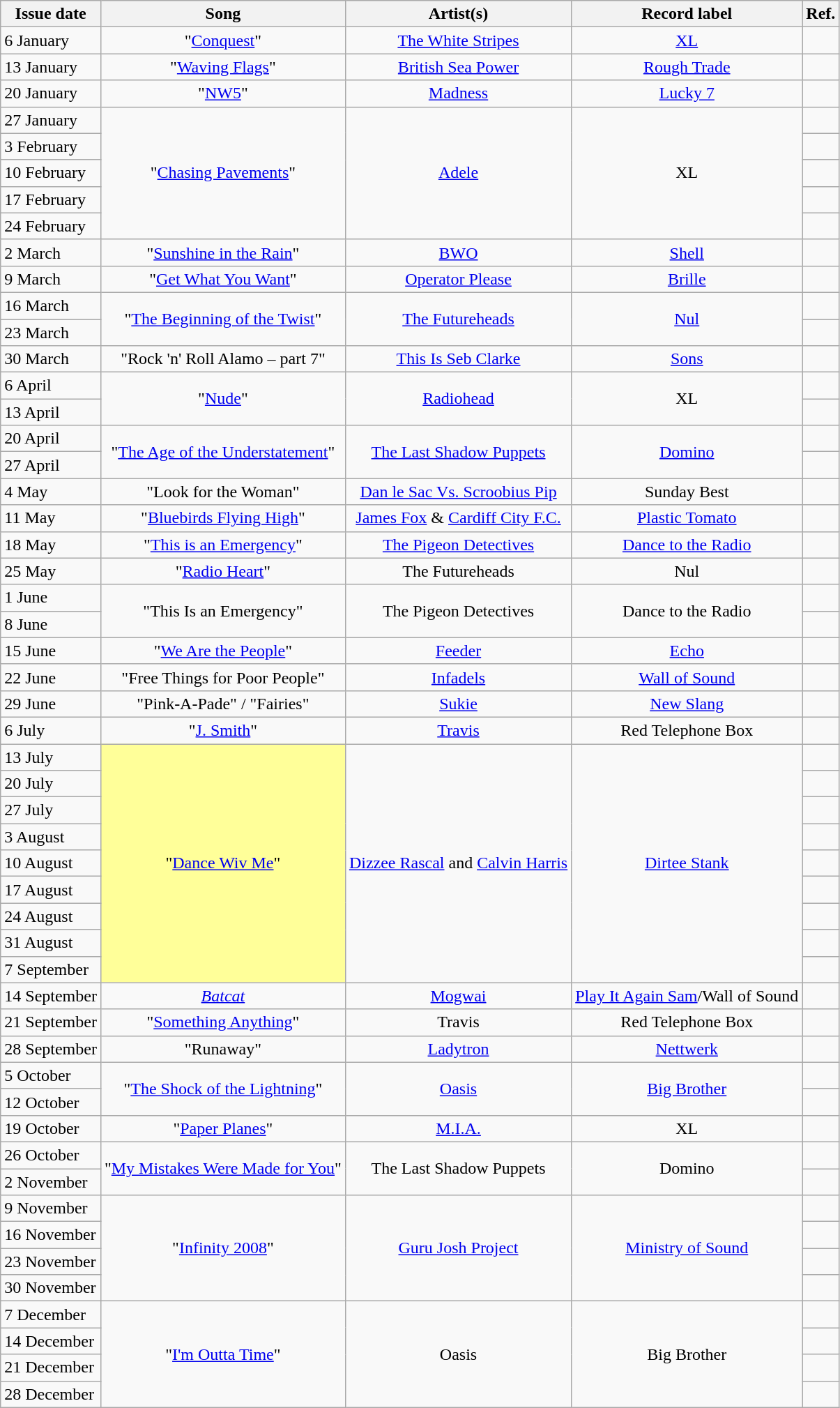<table class="wikitable plainrowheaders">
<tr>
<th scope=col>Issue date</th>
<th scope=col>Song</th>
<th scope=col>Artist(s)</th>
<th scope=col>Record label</th>
<th scope=col>Ref.</th>
</tr>
<tr>
<td>6 January</td>
<td align=center>"<a href='#'>Conquest</a>"</td>
<td align=center><a href='#'>The White Stripes</a></td>
<td align=center><a href='#'>XL</a></td>
<td align=center></td>
</tr>
<tr>
<td>13 January</td>
<td align=center>"<a href='#'>Waving Flags</a>"</td>
<td align=center><a href='#'>British Sea Power</a></td>
<td align=center><a href='#'>Rough Trade</a></td>
<td align=center></td>
</tr>
<tr>
<td>20 January</td>
<td align=center>"<a href='#'>NW5</a>"</td>
<td align=center><a href='#'>Madness</a></td>
<td align=center><a href='#'>Lucky 7</a></td>
<td align=center></td>
</tr>
<tr>
<td>27 January</td>
<td align=center rowspan=5>"<a href='#'>Chasing Pavements</a>"</td>
<td align=center rowspan=5><a href='#'>Adele</a></td>
<td align=center rowspan=5>XL</td>
<td align=center></td>
</tr>
<tr>
<td>3 February</td>
<td align=center></td>
</tr>
<tr>
<td>10 February</td>
<td align=center></td>
</tr>
<tr>
<td>17 February</td>
<td align=center></td>
</tr>
<tr>
<td>24 February</td>
<td align=center></td>
</tr>
<tr>
<td>2 March</td>
<td align=center>"<a href='#'>Sunshine in the Rain</a>"</td>
<td align=center><a href='#'>BWO</a></td>
<td align=center><a href='#'>Shell</a></td>
<td align=center></td>
</tr>
<tr>
<td>9 March</td>
<td align=center>"<a href='#'>Get What You Want</a>"</td>
<td align=center><a href='#'>Operator Please</a></td>
<td align=center><a href='#'>Brille</a></td>
<td align=center></td>
</tr>
<tr>
<td>16 March</td>
<td align=center rowspan=2>"<a href='#'>The Beginning of the Twist</a>"</td>
<td align=center rowspan=2><a href='#'>The Futureheads</a></td>
<td align=center rowspan=2><a href='#'>Nul</a></td>
<td align=center></td>
</tr>
<tr>
<td>23 March</td>
<td align=center></td>
</tr>
<tr>
<td>30 March</td>
<td align=center>"Rock 'n' Roll Alamo – part 7"</td>
<td align=center><a href='#'>This Is Seb Clarke</a></td>
<td align=center><a href='#'>Sons</a></td>
<td align=center></td>
</tr>
<tr>
<td>6 April</td>
<td align=center rowspan=2>"<a href='#'>Nude</a>"</td>
<td align=center rowspan=2><a href='#'>Radiohead</a></td>
<td align=center rowspan=2>XL</td>
<td align=center></td>
</tr>
<tr>
<td>13 April</td>
<td align=center></td>
</tr>
<tr>
<td>20 April</td>
<td align=center rowspan=2>"<a href='#'>The Age of the Understatement</a>"</td>
<td align=center rowspan=2><a href='#'>The Last Shadow Puppets</a></td>
<td align=center rowspan=2><a href='#'>Domino</a></td>
<td align=center></td>
</tr>
<tr>
<td>27 April</td>
<td align=center></td>
</tr>
<tr>
<td>4 May</td>
<td align=center>"Look for the Woman"</td>
<td align=center><a href='#'>Dan le Sac Vs. Scroobius Pip</a></td>
<td align=center>Sunday Best</td>
<td align=center></td>
</tr>
<tr>
<td>11 May</td>
<td align=center>"<a href='#'>Bluebirds Flying High</a>"</td>
<td align=center><a href='#'>James Fox</a> & <a href='#'>Cardiff City F.C.</a></td>
<td align=center><a href='#'>Plastic Tomato</a></td>
<td align=center></td>
</tr>
<tr>
<td>18 May</td>
<td align=center>"<a href='#'>This is an Emergency</a>"</td>
<td align=center><a href='#'>The Pigeon Detectives</a></td>
<td align=center><a href='#'>Dance to the Radio</a></td>
<td align=center></td>
</tr>
<tr>
<td>25 May</td>
<td align=center>"<a href='#'>Radio Heart</a>"</td>
<td align=center>The Futureheads</td>
<td align=center>Nul</td>
<td align=center></td>
</tr>
<tr>
<td>1 June</td>
<td align=center rowspan=2>"This Is an Emergency"</td>
<td align=center rowspan=2>The Pigeon Detectives</td>
<td align=center rowspan=2>Dance to the Radio</td>
<td align=center></td>
</tr>
<tr>
<td>8 June</td>
<td align=center></td>
</tr>
<tr>
<td>15 June</td>
<td align=center>"<a href='#'>We Are the People</a>"</td>
<td align=center><a href='#'>Feeder</a></td>
<td align=center><a href='#'>Echo</a></td>
<td align=center></td>
</tr>
<tr>
<td>22 June</td>
<td align=center>"Free Things for Poor People"</td>
<td align=center><a href='#'>Infadels</a></td>
<td align=center><a href='#'>Wall of Sound</a></td>
<td align=center></td>
</tr>
<tr>
<td>29 June</td>
<td align=center>"Pink-A-Pade" / "Fairies"</td>
<td align=center><a href='#'>Sukie</a></td>
<td align=center><a href='#'>New Slang</a></td>
<td align=center></td>
</tr>
<tr>
<td>6 July</td>
<td align=center>"<a href='#'>J. Smith</a>"</td>
<td align=center><a href='#'>Travis</a></td>
<td align=center>Red Telephone Box</td>
<td align=center></td>
</tr>
<tr>
<td>13 July</td>
<td align=center rowspan=9 bgcolor=#FFFF99>"<a href='#'>Dance Wiv Me</a>" </td>
<td align=center rowspan=9><a href='#'>Dizzee Rascal</a> and <a href='#'>Calvin Harris</a></td>
<td align=center rowspan=9><a href='#'>Dirtee Stank</a></td>
<td align=center></td>
</tr>
<tr>
<td>20 July</td>
<td align=center></td>
</tr>
<tr>
<td>27 July</td>
<td align=center></td>
</tr>
<tr>
<td>3 August</td>
<td align=center></td>
</tr>
<tr>
<td>10 August</td>
<td align=center></td>
</tr>
<tr>
<td>17 August</td>
<td align=center></td>
</tr>
<tr>
<td>24 August</td>
<td align=center></td>
</tr>
<tr>
<td>31 August</td>
<td align=center></td>
</tr>
<tr>
<td>7 September</td>
<td align=center></td>
</tr>
<tr>
<td>14 September</td>
<td align=center><em><a href='#'>Batcat</a></em></td>
<td align=center><a href='#'>Mogwai</a></td>
<td align=center><a href='#'>Play It Again Sam</a>/Wall of Sound</td>
<td align=center></td>
</tr>
<tr>
<td>21 September</td>
<td align=center>"<a href='#'>Something Anything</a>"</td>
<td align=center>Travis</td>
<td align=center>Red Telephone Box</td>
<td align=center></td>
</tr>
<tr>
<td>28 September</td>
<td align=center>"Runaway"</td>
<td align=center><a href='#'>Ladytron</a></td>
<td align=center><a href='#'>Nettwerk</a></td>
<td align=center></td>
</tr>
<tr>
<td>5 October</td>
<td align=center rowspan=2>"<a href='#'>The Shock of the Lightning</a>"</td>
<td align=center rowspan=2><a href='#'>Oasis</a></td>
<td align=center rowspan=2><a href='#'>Big Brother</a></td>
<td align=center></td>
</tr>
<tr>
<td>12 October</td>
<td align=center></td>
</tr>
<tr>
<td>19 October</td>
<td align=center>"<a href='#'>Paper Planes</a>"</td>
<td align=center><a href='#'>M.I.A.</a></td>
<td align=center>XL</td>
<td align=center></td>
</tr>
<tr>
<td>26 October</td>
<td align=center rowspan=2>"<a href='#'>My Mistakes Were Made for You</a>"</td>
<td align=center rowspan=2>The Last Shadow Puppets</td>
<td align=center rowspan=2>Domino</td>
<td align=center></td>
</tr>
<tr>
<td>2 November</td>
<td align=center></td>
</tr>
<tr>
<td>9 November</td>
<td align=center rowspan=4>"<a href='#'>Infinity 2008</a>"</td>
<td align=center rowspan=4><a href='#'>Guru Josh Project</a></td>
<td align=center rowspan=4><a href='#'>Ministry of Sound</a></td>
<td align=center></td>
</tr>
<tr>
<td>16 November</td>
<td align=center></td>
</tr>
<tr>
<td>23 November</td>
<td align=center></td>
</tr>
<tr>
<td>30 November</td>
<td align=center></td>
</tr>
<tr>
<td>7 December</td>
<td align=center rowspan=4>"<a href='#'>I'm Outta Time</a>"</td>
<td align=center rowspan=4>Oasis</td>
<td align=center rowspan=4>Big Brother</td>
<td align=center></td>
</tr>
<tr>
<td>14 December</td>
<td align=center></td>
</tr>
<tr>
<td>21 December</td>
<td align=center></td>
</tr>
<tr>
<td>28 December</td>
<td align=center></td>
</tr>
</table>
